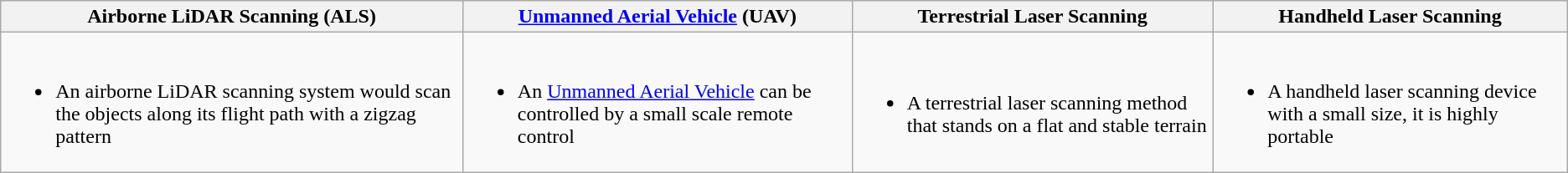<table class="wikitable">
<tr>
<th>Airborne LiDAR Scanning (ALS)</th>
<th><a href='#'>Unmanned Aerial Vehicle</a> (UAV)</th>
<th>Terrestrial Laser Scanning</th>
<th>Handheld Laser Scanning</th>
</tr>
<tr>
<td><br><ul><li>An airborne LiDAR scanning system would scan the objects along its flight path with a zigzag pattern</li></ul></td>
<td><br><ul><li>An <a href='#'>Unmanned Aerial Vehicle</a> can be controlled by a small scale remote control</li></ul></td>
<td><br><ul><li>A terrestrial laser scanning method that stands on a flat and stable terrain</li></ul></td>
<td><br><ul><li>A handheld laser scanning device with a small size, it is highly portable</li></ul></td>
</tr>
</table>
